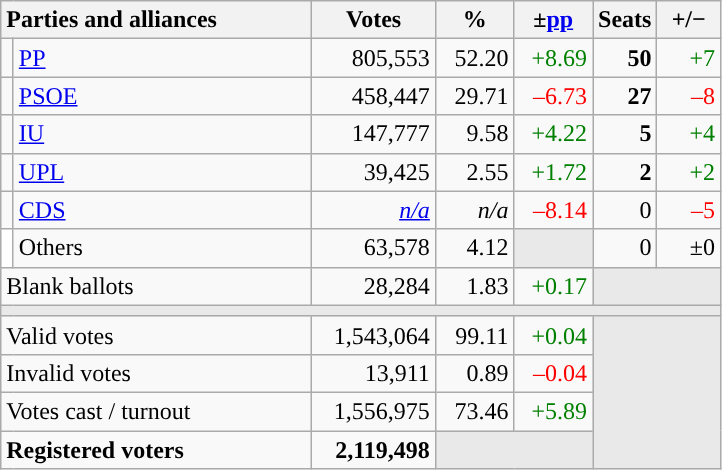<table class="wikitable" style="text-align:right;">
<tr>
<th style="text-align:left;" colspan="2" width="200">Parties and alliances</th>
<th width="75">Votes</th>
<th width="45">%</th>
<th width="45">±<a href='#'>pp</a></th>
<th width="35">Seats</th>
<th width="35">+/−</th>
</tr>
<tr>
<td width="1" style="color:inherit;background:"></td>
<td align="left"><a href='#'>PP</a></td>
<td>805,553</td>
<td>52.20</td>
<td style="color:green;">+8.69</td>
<td><strong>50</strong></td>
<td style="color:green;">+7</td>
</tr>
<tr>
<td style="color:inherit;background:"></td>
<td align="left"><a href='#'>PSOE</a></td>
<td>458,447</td>
<td>29.71</td>
<td style="color:red;">–6.73</td>
<td><strong>27</strong></td>
<td style="color:red;">–8</td>
</tr>
<tr>
<td style="color:inherit;background:"></td>
<td align="left"><a href='#'>IU</a></td>
<td>147,777</td>
<td>9.58</td>
<td style="color:green;">+4.22</td>
<td><strong>5</strong></td>
<td style="color:green;">+4</td>
</tr>
<tr>
<td style="color:inherit;background:"></td>
<td align="left"><a href='#'>UPL</a></td>
<td>39,425</td>
<td>2.55</td>
<td style="color:green;">+1.72</td>
<td><strong>2</strong></td>
<td style="color:green;">+2</td>
</tr>
<tr>
<td style="color:inherit;background:"></td>
<td align="left"><a href='#'>CDS</a></td>
<td><em><a href='#'>n/a</a></em></td>
<td><em>n/a</em></td>
<td style="color:red;">–8.14</td>
<td>0</td>
<td style="color:red;">–5</td>
</tr>
<tr>
<td bgcolor="white"></td>
<td align="left">Others</td>
<td>63,578</td>
<td>4.12</td>
<td bgcolor="#E9E9E9"></td>
<td>0</td>
<td>±0</td>
</tr>
<tr>
<td align="left" colspan="2">Blank ballots</td>
<td>28,284</td>
<td>1.83</td>
<td style="color:green;">+0.17</td>
<td bgcolor="#E9E9E9" colspan="2"></td>
</tr>
<tr>
<td colspan="7" bgcolor="#E9E9E9"></td>
</tr>
<tr>
<td align="left" colspan="2">Valid votes</td>
<td>1,543,064</td>
<td>99.11</td>
<td style="color:green;">+0.04</td>
<td bgcolor="#E9E9E9" colspan="2" rowspan="4"></td>
</tr>
<tr>
<td align="left" colspan="2">Invalid votes</td>
<td>13,911</td>
<td>0.89</td>
<td style="color:red;">–0.04</td>
</tr>
<tr>
<td align="left" colspan="2">Votes cast / turnout</td>
<td>1,556,975</td>
<td>73.46</td>
<td style="color:green;">+5.89</td>
</tr>
<tr style="font-weight:bold;">
<td align="left" colspan="2">Registered voters</td>
<td>2,119,498</td>
<td bgcolor="#E9E9E9" colspan="2"></td>
</tr>
</table>
